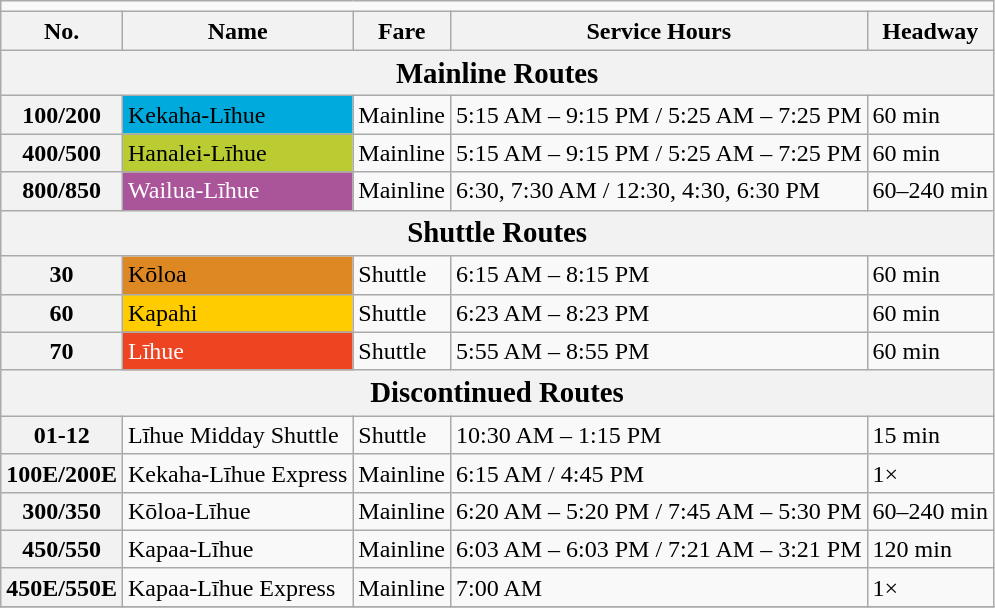<table class="wikitable">
<tr>
<td colspan=5></td>
</tr>
<tr>
<th>No.</th>
<th>Name</th>
<th>Fare</th>
<th>Service Hours</th>
<th>Headway</th>
</tr>
<tr>
<th colspan=5 style="font-size:120%;">Mainline Routes</th>
</tr>
<tr>
<th>100/200</th>
<td style="background:#0ad;">Kekaha-Līhue</td>
<td>Mainline</td>
<td>5:15 AM – 9:15 PM / 5:25 AM – 7:25 PM</td>
<td>60 min</td>
</tr>
<tr>
<th>400/500</th>
<td style="background:#bc3;">Hanalei-Līhue</td>
<td>Mainline</td>
<td>5:15 AM – 9:15 PM / 5:25 AM – 7:25 PM</td>
<td>60 min</td>
</tr>
<tr>
<th>800/850</th>
<td style="background:#a59;color:#fff;">Wailua-Līhue</td>
<td>Mainline</td>
<td>6:30, 7:30 AM / 12:30, 4:30, 6:30 PM</td>
<td>60–240 min</td>
</tr>
<tr>
<th colspan=5 style="font-size:120%;">Shuttle Routes</th>
</tr>
<tr>
<th>30</th>
<td style="background:#d82;">Kōloa</td>
<td>Shuttle</td>
<td>6:15 AM – 8:15 PM</td>
<td>60 min</td>
</tr>
<tr>
<th>60</th>
<td style="background:#fc0;">Kapahi</td>
<td>Shuttle</td>
<td>6:23 AM – 8:23 PM</td>
<td>60 min</td>
</tr>
<tr>
<th>70</th>
<td style="background:#e42;color:#fff;">Līhue</td>
<td>Shuttle</td>
<td>5:55 AM – 8:55 PM</td>
<td>60 min<br></td>
</tr>
<tr>
<th colspan=5 style="font-size:120%;">Discontinued Routes</th>
</tr>
<tr>
<th>01-12</th>
<td>Līhue Midday Shuttle</td>
<td>Shuttle</td>
<td>10:30 AM – 1:15 PM</td>
<td>15 min</td>
</tr>
<tr>
<th>100E/200E</th>
<td>Kekaha-Līhue Express</td>
<td>Mainline</td>
<td>6:15 AM / 4:45 PM</td>
<td>1×</td>
</tr>
<tr>
<th>300/350</th>
<td>Kōloa-Līhue</td>
<td>Mainline</td>
<td>6:20 AM – 5:20 PM / 7:45 AM – 5:30 PM</td>
<td>60–240 min</td>
</tr>
<tr>
<th>450/550</th>
<td>Kapaa-Līhue</td>
<td>Mainline</td>
<td>6:03 AM – 6:03 PM / 7:21 AM – 3:21 PM</td>
<td>120 min</td>
</tr>
<tr>
<th>450E/550E</th>
<td>Kapaa-Līhue Express</td>
<td>Mainline</td>
<td>7:00 AM</td>
<td>1×</td>
</tr>
<tr>
</tr>
</table>
